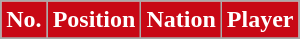<table class="wikitable sortable">
<tr>
<th style="background:#c80815; color:#fff;" scope="col">No.</th>
<th style="background:#c80815; color:#fff;" scope="col">Position</th>
<th style="background:#c80815; color:#fff;" scope="col">Nation</th>
<th style="background:#c80815; color:#fff;" scope="col">Player</th>
</tr>
<tr>
</tr>
</table>
